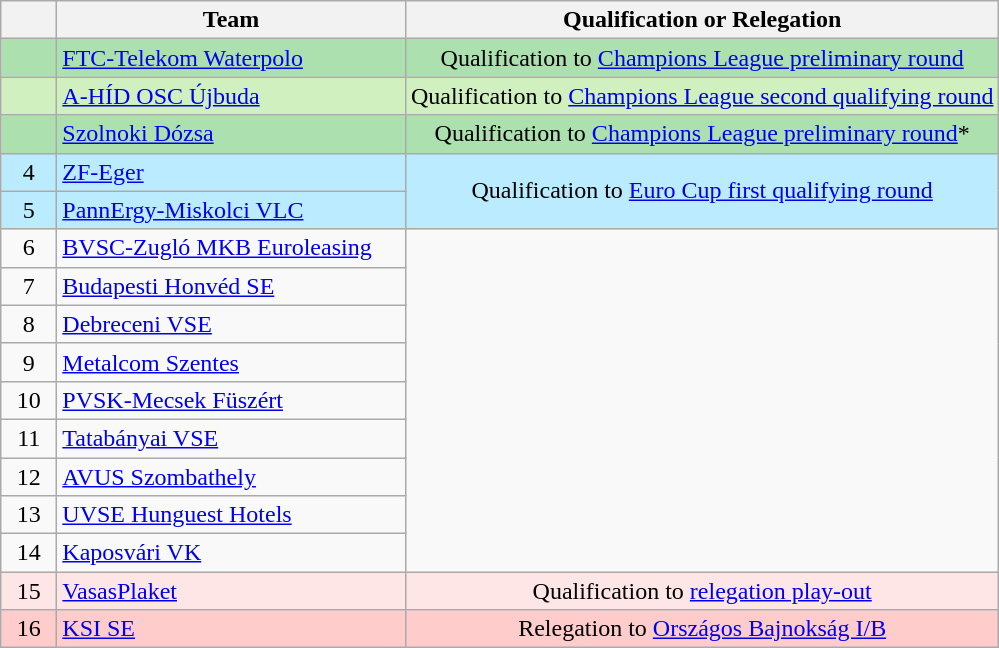<table class="wikitable" style="text-align: center;">
<tr>
<th width=30></th>
<th width=225>Team</th>
<th>Qualification or Relegation</th>
</tr>
<tr bgcolor="#ACE1AF">
<td></td>
<td align=left> <a href='#'>FTC-Telekom Waterpolo</a></td>
<td>Qualification to <a href='#'>Champions League preliminary round</a></td>
</tr>
<tr bgcolor="#D0F0C0">
<td></td>
<td align=left> <a href='#'>A-HÍD OSC Újbuda</a></td>
<td>Qualification to <a href='#'>Champions League second qualifying round</a></td>
</tr>
<tr bgcolor="#ACE1AF">
<td></td>
<td align=left> <a href='#'>Szolnoki Dózsa</a></td>
<td>Qualification to <a href='#'>Champions League preliminary round</a>*</td>
</tr>
<tr bgcolor="#BBEBFF">
<td>4</td>
<td align="left"> <a href='#'>ZF-Eger</a></td>
<td rowspan="2">Qualification to <a href='#'>Euro Cup first qualifying round</a></td>
</tr>
<tr bgcolor="#BBEBFF">
<td>5</td>
<td align="left"> <a href='#'>PannErgy-Miskolci VLC</a></td>
</tr>
<tr>
<td>6</td>
<td align="left"> <a href='#'>BVSC-Zugló MKB Euroleasing</a></td>
</tr>
<tr>
<td>7</td>
<td align="left"> <a href='#'>Budapesti Honvéd SE</a></td>
</tr>
<tr>
<td>8</td>
<td align="left"> <a href='#'>Debreceni VSE</a></td>
</tr>
<tr>
<td>9</td>
<td align="left"> <a href='#'>Metalcom Szentes</a></td>
</tr>
<tr>
<td>10</td>
<td align="left"> <a href='#'>PVSK-Mecsek Füszért</a></td>
</tr>
<tr>
<td>11</td>
<td align="left"> <a href='#'>Tatabányai VSE</a></td>
</tr>
<tr>
<td>12</td>
<td align="left"> <a href='#'>AVUS Szombathely</a></td>
</tr>
<tr>
<td>13</td>
<td align="left"> <a href='#'>UVSE Hunguest Hotels</a></td>
</tr>
<tr>
<td>14</td>
<td align="left"> <a href='#'>Kaposvári VK</a></td>
</tr>
<tr bgcolor="#FFE6E6">
<td>15</td>
<td align="left"> <a href='#'>VasasPlaket</a></td>
<td>Qualification to <a href='#'>relegation play-out</a></td>
</tr>
<tr bgcolor="#FFCCCC">
<td>16</td>
<td align="left"> <a href='#'>KSI SE</a></td>
<td>Relegation to <a href='#'>Országos Bajnokság I/B</a></td>
</tr>
</table>
